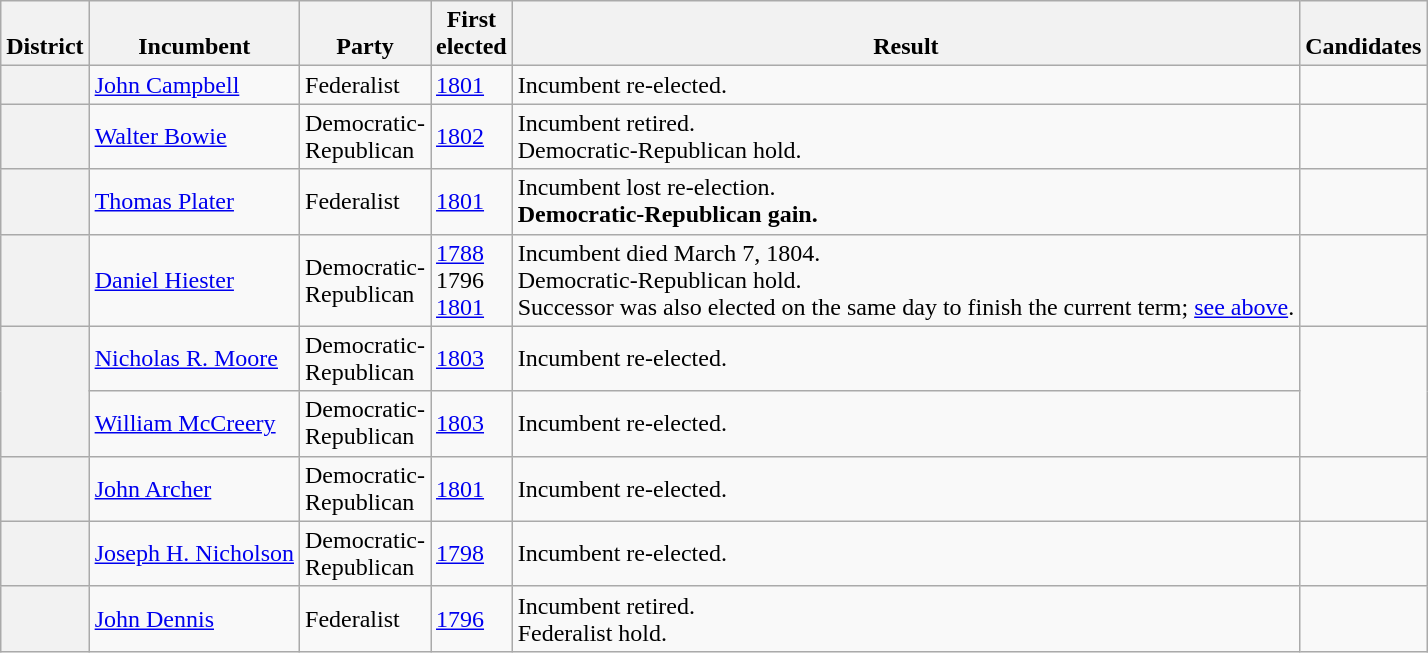<table class=wikitable>
<tr valign=bottom>
<th>District</th>
<th>Incumbent</th>
<th>Party</th>
<th>First<br>elected</th>
<th>Result</th>
<th>Candidates</th>
</tr>
<tr>
<th></th>
<td><a href='#'>John Campbell</a></td>
<td>Federalist</td>
<td><a href='#'>1801</a></td>
<td>Incumbent re-elected.</td>
<td nowrap></td>
</tr>
<tr>
<th></th>
<td><a href='#'>Walter Bowie</a></td>
<td>Democratic-<br>Republican</td>
<td><a href='#'>1802 </a></td>
<td>Incumbent retired.<br>Democratic-Republican hold.</td>
<td nowrap></td>
</tr>
<tr>
<th></th>
<td><a href='#'>Thomas Plater</a></td>
<td>Federalist</td>
<td><a href='#'>1801</a></td>
<td>Incumbent lost re-election.<br><strong>Democratic-Republican gain.</strong></td>
<td nowrap></td>
</tr>
<tr>
<th></th>
<td><a href='#'>Daniel Hiester</a></td>
<td>Democratic-<br>Republican</td>
<td><a href='#'>1788 </a><br>1796 <br><a href='#'>1801 </a></td>
<td>Incumbent died March 7, 1804.<br>Democratic-Republican hold.<br>Successor was also elected on the same day to finish the current term; <a href='#'>see above</a>.</td>
<td nowrap></td>
</tr>
<tr>
<th rowspan=2><br></th>
<td><a href='#'>Nicholas R. Moore</a></td>
<td>Democratic-<br>Republican</td>
<td><a href='#'>1803</a></td>
<td>Incumbent re-elected.</td>
<td rowspan=2 nowrap></td>
</tr>
<tr>
<td><a href='#'>William McCreery</a></td>
<td>Democratic-<br>Republican</td>
<td><a href='#'>1803</a></td>
<td>Incumbent re-elected.</td>
</tr>
<tr>
<th></th>
<td><a href='#'>John Archer</a></td>
<td>Democratic-<br>Republican</td>
<td><a href='#'>1801</a></td>
<td>Incumbent re-elected.</td>
<td nowrap></td>
</tr>
<tr>
<th></th>
<td><a href='#'>Joseph H. Nicholson</a></td>
<td>Democratic-<br>Republican</td>
<td><a href='#'>1798 </a></td>
<td>Incumbent re-elected.</td>
<td nowrap></td>
</tr>
<tr>
<th></th>
<td><a href='#'>John Dennis</a></td>
<td>Federalist</td>
<td><a href='#'>1796</a></td>
<td>Incumbent retired.<br>Federalist hold.</td>
<td nowrap></td>
</tr>
</table>
